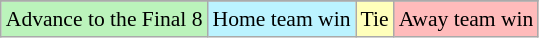<table class="wikitable" style="font-size:90%; text-align:center;">
<tr>
</tr>
<tr>
<td style="background:#BBF3BB;">Advance to the Final 8</td>
<td style="background:#BBF3FF;">Home team win</td>
<td style="background:#FFFFBB;">Tie</td>
<td style="background:#FFBBBB;">Away team win</td>
</tr>
</table>
